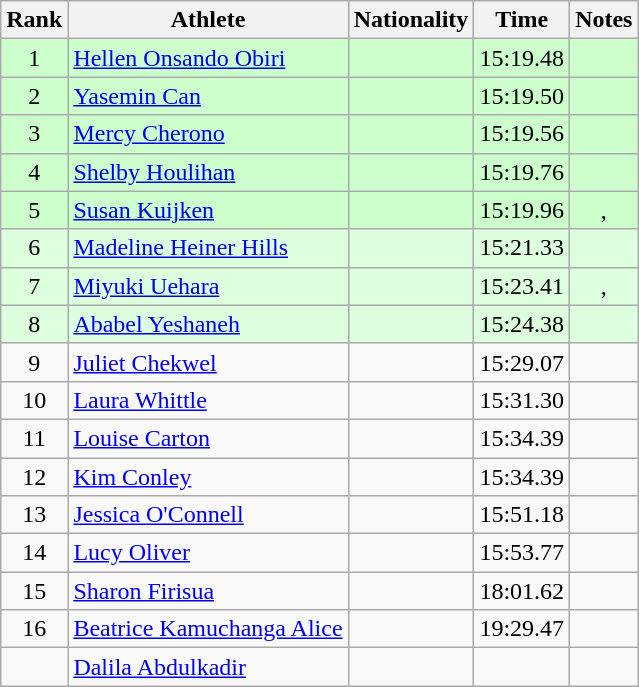<table class="wikitable sortable" style="text-align:center">
<tr>
<th>Rank</th>
<th>Athlete</th>
<th>Nationality</th>
<th>Time</th>
<th>Notes</th>
</tr>
<tr bgcolor=#ccffcc>
<td>1</td>
<td align=left><a href='#'>Hellen Onsando Obiri</a></td>
<td align=left></td>
<td>15:19.48</td>
<td></td>
</tr>
<tr bgcolor=#ccffcc>
<td>2</td>
<td align=left><a href='#'>Yasemin Can</a></td>
<td align=left></td>
<td>15:19.50</td>
<td></td>
</tr>
<tr bgcolor=#ccffcc>
<td>3</td>
<td align=left><a href='#'>Mercy Cherono</a></td>
<td align=left></td>
<td>15:19.56</td>
<td></td>
</tr>
<tr bgcolor=#ccffcc>
<td>4</td>
<td align=left><a href='#'>Shelby Houlihan</a></td>
<td align=left></td>
<td>15:19.76</td>
<td></td>
</tr>
<tr bgcolor=#ccffcc>
<td>5</td>
<td align=left><a href='#'>Susan Kuijken</a></td>
<td align=left></td>
<td>15:19.96</td>
<td>, </td>
</tr>
<tr bgcolor=#ddffdd>
<td>6</td>
<td align=left><a href='#'>Madeline Heiner Hills</a></td>
<td align=left></td>
<td>15:21.33</td>
<td></td>
</tr>
<tr bgcolor=#ddffdd>
<td>7</td>
<td align=left><a href='#'>Miyuki Uehara</a></td>
<td align=left></td>
<td>15:23.41</td>
<td>, </td>
</tr>
<tr bgcolor=#ddffdd>
<td>8</td>
<td align=left><a href='#'>Ababel Yeshaneh</a></td>
<td align=left></td>
<td>15:24.38</td>
<td></td>
</tr>
<tr>
<td>9</td>
<td align=left><a href='#'>Juliet Chekwel</a></td>
<td align=left></td>
<td>15:29.07</td>
<td></td>
</tr>
<tr>
<td>10</td>
<td align=left><a href='#'>Laura Whittle</a></td>
<td align=left></td>
<td>15:31.30</td>
<td></td>
</tr>
<tr>
<td>11</td>
<td align=left><a href='#'>Louise Carton</a></td>
<td align=left></td>
<td>15:34.39</td>
<td></td>
</tr>
<tr>
<td>12</td>
<td align=left><a href='#'>Kim Conley</a></td>
<td align=left></td>
<td>15:34.39</td>
<td></td>
</tr>
<tr>
<td>13</td>
<td align=left><a href='#'>Jessica O'Connell</a></td>
<td align=left></td>
<td>15:51.18</td>
<td></td>
</tr>
<tr>
<td>14</td>
<td align=left><a href='#'>Lucy Oliver</a></td>
<td align=left></td>
<td>15:53.77</td>
<td></td>
</tr>
<tr>
<td>15</td>
<td align=left><a href='#'>Sharon Firisua</a></td>
<td align=left></td>
<td>18:01.62</td>
<td></td>
</tr>
<tr>
<td>16</td>
<td align=left><a href='#'>Beatrice Kamuchanga Alice</a></td>
<td align=left></td>
<td>19:29.47</td>
<td></td>
</tr>
<tr>
<td></td>
<td align=left><a href='#'>Dalila Abdulkadir</a></td>
<td align=left></td>
<td></td>
<td></td>
</tr>
</table>
